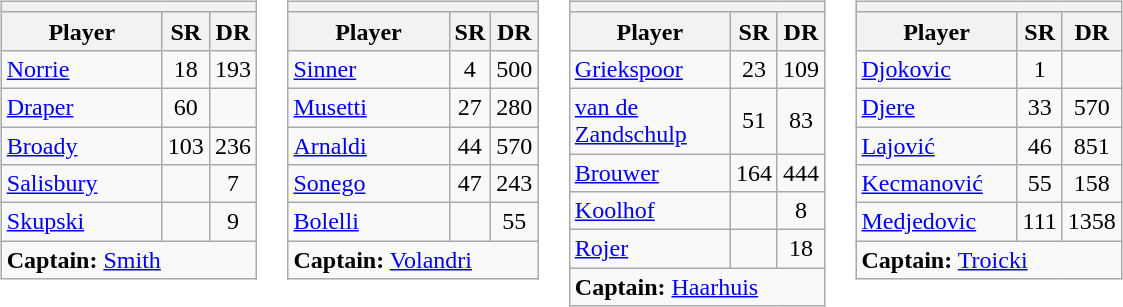<table>
<tr valign=top>
<td><br><table class="wikitable sortable nowrap">
<tr>
<th colspan=3></th>
</tr>
<tr>
<th width=100>Player</th>
<th width=20>SR</th>
<th width=20>DR</th>
</tr>
<tr>
<td><a href='#'>Norrie</a></td>
<td align=center>18</td>
<td align=center>193</td>
</tr>
<tr>
<td><a href='#'>Draper</a></td>
<td align=center>60</td>
<td align=center></td>
</tr>
<tr>
<td><a href='#'>Broady</a></td>
<td align=center>103</td>
<td align=center>236</td>
</tr>
<tr>
<td><a href='#'>Salisbury</a></td>
<td align=center></td>
<td align=center>7</td>
</tr>
<tr>
<td><a href='#'>Skupski</a></td>
<td align=center></td>
<td align=center>9</td>
</tr>
<tr class="sortbottom">
<td colspan=3><strong>Captain:</strong> <a href='#'>Smith</a></td>
</tr>
</table>
</td>
<td><br><table class="wikitable sortable nowrap">
<tr>
<th colspan=3></th>
</tr>
<tr>
<th width=100>Player</th>
<th width=20>SR</th>
<th width=20>DR</th>
</tr>
<tr>
<td><a href='#'>Sinner</a></td>
<td align=center>4</td>
<td align=center>500</td>
</tr>
<tr>
<td><a href='#'>Musetti</a></td>
<td align=center>27</td>
<td align=center>280</td>
</tr>
<tr>
<td><a href='#'>Arnaldi</a></td>
<td align=center>44</td>
<td align=center>570</td>
</tr>
<tr>
<td><a href='#'>Sonego</a></td>
<td align=center>47</td>
<td align=center>243</td>
</tr>
<tr>
<td><a href='#'>Bolelli</a></td>
<td align=center></td>
<td align=center>55</td>
</tr>
<tr class="sortbottom">
<td colspan=3><strong>Captain:</strong> <a href='#'>Volandri</a></td>
</tr>
</table>
</td>
<td><br><table class="wikitable sortable nowrap">
<tr>
<th colspan=3></th>
</tr>
<tr>
<th width=100>Player</th>
<th width=20>SR</th>
<th width=20>DR</th>
</tr>
<tr>
<td><a href='#'>Griekspoor</a></td>
<td align=center>23</td>
<td align=center>109</td>
</tr>
<tr>
<td><a href='#'>van de Zandschulp</a></td>
<td align=center>51</td>
<td align=center>83</td>
</tr>
<tr>
<td><a href='#'>Brouwer</a></td>
<td align=center>164</td>
<td align=center>444</td>
</tr>
<tr>
<td><a href='#'>Koolhof</a></td>
<td align=center></td>
<td align=center>8</td>
</tr>
<tr>
<td><a href='#'>Rojer</a></td>
<td align=center></td>
<td align=center>18</td>
</tr>
<tr class="sortbottom">
<td colspan=3><strong>Captain:</strong> <a href='#'>Haarhuis</a></td>
</tr>
</table>
</td>
<td><br><table class="wikitable sortable nowrap">
<tr>
<th colspan=3></th>
</tr>
<tr>
<th width=100>Player</th>
<th width=20>SR</th>
<th width=20>DR</th>
</tr>
<tr>
<td><a href='#'>Djokovic</a></td>
<td align=center>1</td>
<td align=center></td>
</tr>
<tr>
<td><a href='#'>Djere</a></td>
<td align=center>33</td>
<td align=center>570</td>
</tr>
<tr>
<td><a href='#'>Lajović</a></td>
<td align=center>46</td>
<td align=center>851</td>
</tr>
<tr>
<td><a href='#'>Kecmanović</a></td>
<td align=center>55</td>
<td align=center>158</td>
</tr>
<tr>
<td><a href='#'>Medjedovic</a></td>
<td align=center>111</td>
<td align=center>1358</td>
</tr>
<tr class="sortbottom">
<td colspan=3><strong>Captain:</strong> <a href='#'>Troicki</a></td>
</tr>
</table>
</td>
</tr>
</table>
